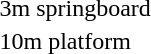<table>
<tr>
<td>3m springboard</td>
<td></td>
<td></td>
<td></td>
</tr>
<tr>
<td>10m platform</td>
<td></td>
<td></td>
<td></td>
</tr>
</table>
